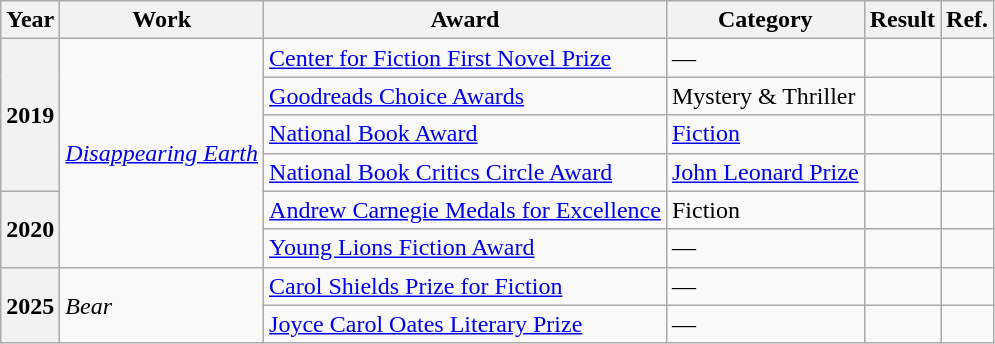<table class="wikitable">
<tr>
<th>Year</th>
<th>Work</th>
<th>Award</th>
<th>Category</th>
<th>Result</th>
<th>Ref.</th>
</tr>
<tr>
<th rowspan=4>2019</th>
<td rowspan="6"><em><a href='#'>Disappearing Earth</a></em></td>
<td><a href='#'>Center for Fiction First Novel Prize</a></td>
<td>—</td>
<td></td>
<td></td>
</tr>
<tr>
<td><a href='#'>Goodreads Choice Awards</a></td>
<td>Mystery & Thriller</td>
<td></td>
<td></td>
</tr>
<tr>
<td><a href='#'>National Book Award</a></td>
<td><a href='#'>Fiction</a></td>
<td></td>
<td></td>
</tr>
<tr>
<td><a href='#'>National Book Critics Circle Award</a></td>
<td><a href='#'>John Leonard Prize</a></td>
<td></td>
<td></td>
</tr>
<tr>
<th rowspan=2>2020</th>
<td><a href='#'>Andrew Carnegie Medals for Excellence</a></td>
<td>Fiction</td>
<td></td>
<td></td>
</tr>
<tr>
<td><a href='#'>Young Lions Fiction Award</a></td>
<td>—</td>
<td></td>
<td></td>
</tr>
<tr>
<th rowspan="2">2025</th>
<td rowspan="2"><em>Bear</em></td>
<td><a href='#'>Carol Shields Prize for Fiction</a></td>
<td>—</td>
<td></td>
<td></td>
</tr>
<tr>
<td><a href='#'>Joyce Carol Oates Literary Prize</a></td>
<td>—</td>
<td></td>
<td></td>
</tr>
</table>
